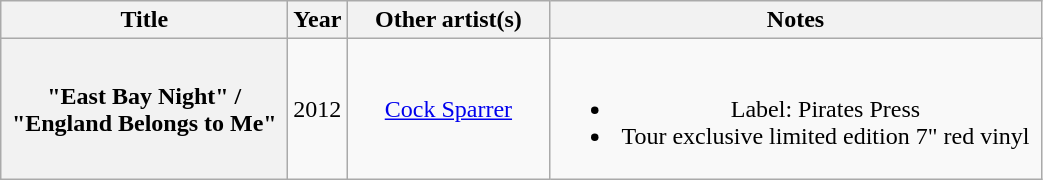<table class="wikitable plainrowheaders" style="text-align:center;">
<tr>
<th scope="col" style="width:11.5em;">Title</th>
<th scope="col" style="width:2em;">Year</th>
<th scope="col" style="width:8em;">Other artist(s)</th>
<th scope="col" style="width:20em;">Notes</th>
</tr>
<tr>
<th scope="row">"East Bay Night" / "England Belongs to Me"</th>
<td>2012</td>
<td><a href='#'>Cock Sparrer</a></td>
<td><br><ul><li>Label: Pirates Press</li><li>Tour exclusive limited edition 7" red vinyl</li></ul></td>
</tr>
</table>
